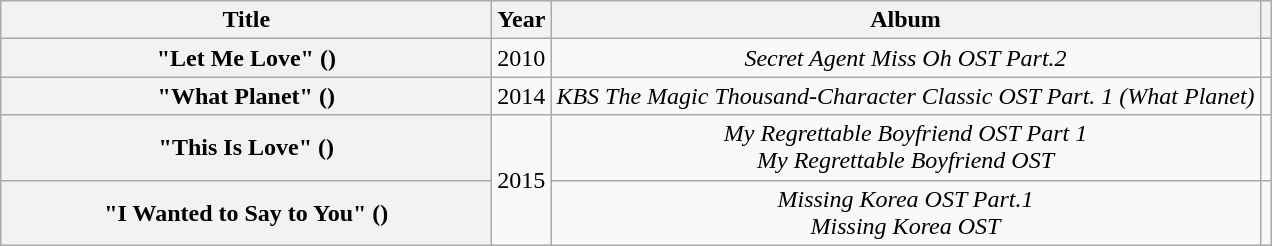<table class="wikitable plainrowheaders" style="text-align:center;" border="1">
<tr>
<th scope="col" style="width:20em;">Title</th>
<th scope="col">Year</th>
<th scope="col">Album</th>
<th scope="col"></th>
</tr>
<tr>
<th scope="row">"Let Me Love" ()</th>
<td>2010</td>
<td><em>Secret Agent Miss Oh OST Part.2</em></td>
<td></td>
</tr>
<tr>
<th scope="row">"What Planet" ()</th>
<td>2014</td>
<td><em>KBS The Magic Thousand-Character Classic OST Part. 1 (What Planet)</em></td>
<td></td>
</tr>
<tr>
<th scope="row">"This Is Love" ()</th>
<td rowspan="2">2015</td>
<td><em>My Regrettable Boyfriend OST Part 1</em><br><em>My Regrettable Boyfriend OST</em></td>
<td><br></td>
</tr>
<tr>
<th scope="row">"I Wanted to Say to You" ()</th>
<td><em>Missing Korea OST Part.1</em><br><em>Missing Korea OST</em></td>
<td><br></td>
</tr>
</table>
